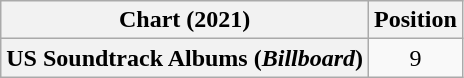<table class="wikitable plainrowheaders" style="text-align:center">
<tr>
<th scope="col">Chart (2021)</th>
<th scope="col">Position</th>
</tr>
<tr>
<th scope="row">US Soundtrack Albums (<em>Billboard</em>)</th>
<td>9</td>
</tr>
</table>
